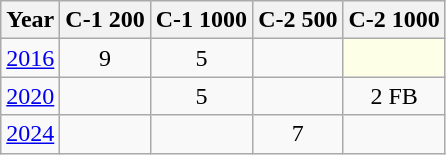<table class="wikitable" style="text-align:center;">
<tr>
<th>Year</th>
<th>C-1 200</th>
<th>C-1 1000</th>
<th>C-2 500</th>
<th>C-2 1000</th>
</tr>
<tr>
<td><a href='#'>2016</a></td>
<td>9</td>
<td>5</td>
<td></td>
<td style="background:#fdffe7"></td>
</tr>
<tr>
<td><a href='#'>2020</a></td>
<td></td>
<td>5</td>
<td></td>
<td>2 FB</td>
</tr>
<tr>
<td><a href='#'>2024</a></td>
<td></td>
<td></td>
<td>7</td>
<td></td>
</tr>
</table>
